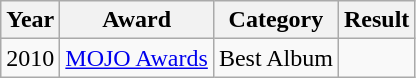<table class="wikitable">
<tr>
<th>Year</th>
<th>Award</th>
<th>Category</th>
<th>Result</th>
</tr>
<tr>
<td>2010</td>
<td><a href='#'>MOJO Awards</a></td>
<td>Best Album</td>
<td></td>
</tr>
</table>
